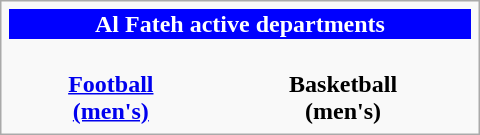<table class="infobox" style="width: 20em; font-size: 95%em;">
<tr style="color:white; background:blue; text-align:center;">
<th colspan="2" style="text-align: center">Al Fateh active departments</th>
</tr>
<tr style="text-align: center">
<td><br><strong><a href='#'>Football<br>(men's)</a></strong></td>
<td><br><strong>Basketball<br>(men's)</strong></td>
</tr>
</table>
